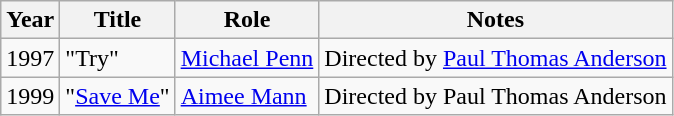<table class="wikitable sortable">
<tr>
<th>Year</th>
<th>Title</th>
<th>Role</th>
<th class="unsortable">Notes</th>
</tr>
<tr>
<td>1997</td>
<td>"Try"</td>
<td><a href='#'>Michael Penn</a></td>
<td>Directed by <a href='#'>Paul Thomas Anderson</a></td>
</tr>
<tr>
<td>1999</td>
<td>"<a href='#'>Save Me</a>"</td>
<td><a href='#'>Aimee Mann</a></td>
<td>Directed by Paul Thomas Anderson</td>
</tr>
</table>
